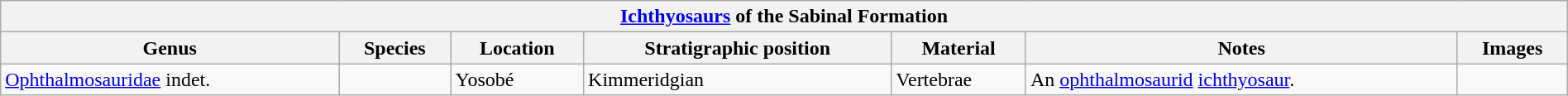<table class="wikitable" width="100%" align="center">
<tr>
<th colspan="8" align="center"><a href='#'>Ichthyosaurs</a> of the Sabinal Formation</th>
</tr>
<tr>
<th>Genus</th>
<th>Species</th>
<th>Location</th>
<th>Stratigraphic position</th>
<th>Material</th>
<th>Notes</th>
<th>Images</th>
</tr>
<tr>
<td><a href='#'>Ophthalmosauridae</a> indet.</td>
<td></td>
<td>Yosobé</td>
<td>Kimmeridgian</td>
<td>Vertebrae</td>
<td>An <a href='#'>ophthalmosaurid</a> <a href='#'>ichthyosaur</a>.</td>
<td></td>
</tr>
</table>
